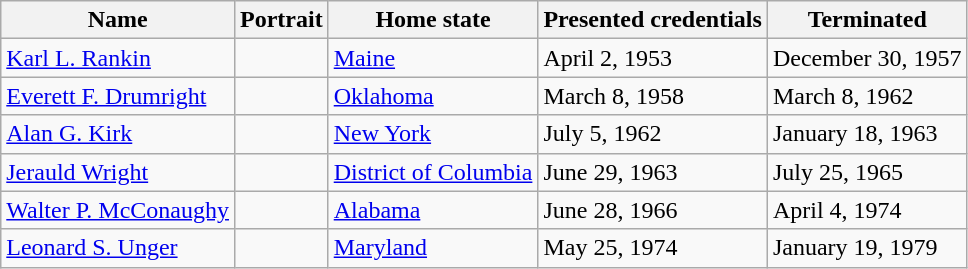<table class="wikitable sortable">
<tr>
<th>Name</th>
<th>Portrait</th>
<th>Home state</th>
<th>Presented credentials</th>
<th>Terminated</th>
</tr>
<tr>
<td><a href='#'>Karl L. Rankin</a></td>
<td></td>
<td><a href='#'>Maine</a></td>
<td>April 2, 1953</td>
<td>December 30, 1957</td>
</tr>
<tr>
<td><a href='#'>Everett F. Drumright</a></td>
<td></td>
<td><a href='#'>Oklahoma</a></td>
<td>March 8, 1958</td>
<td>March 8, 1962</td>
</tr>
<tr>
<td><a href='#'>Alan G. Kirk</a></td>
<td></td>
<td><a href='#'>New York</a></td>
<td>July 5, 1962</td>
<td>January 18, 1963</td>
</tr>
<tr>
<td><a href='#'>Jerauld Wright</a></td>
<td></td>
<td><a href='#'>District of Columbia</a></td>
<td>June 29, 1963</td>
<td>July 25, 1965</td>
</tr>
<tr>
<td><a href='#'>Walter P. McConaughy</a></td>
<td></td>
<td><a href='#'>Alabama</a></td>
<td>June 28, 1966</td>
<td>April 4, 1974</td>
</tr>
<tr>
<td><a href='#'>Leonard S. Unger</a></td>
<td></td>
<td><a href='#'>Maryland</a></td>
<td>May 25, 1974</td>
<td>January 19, 1979</td>
</tr>
</table>
